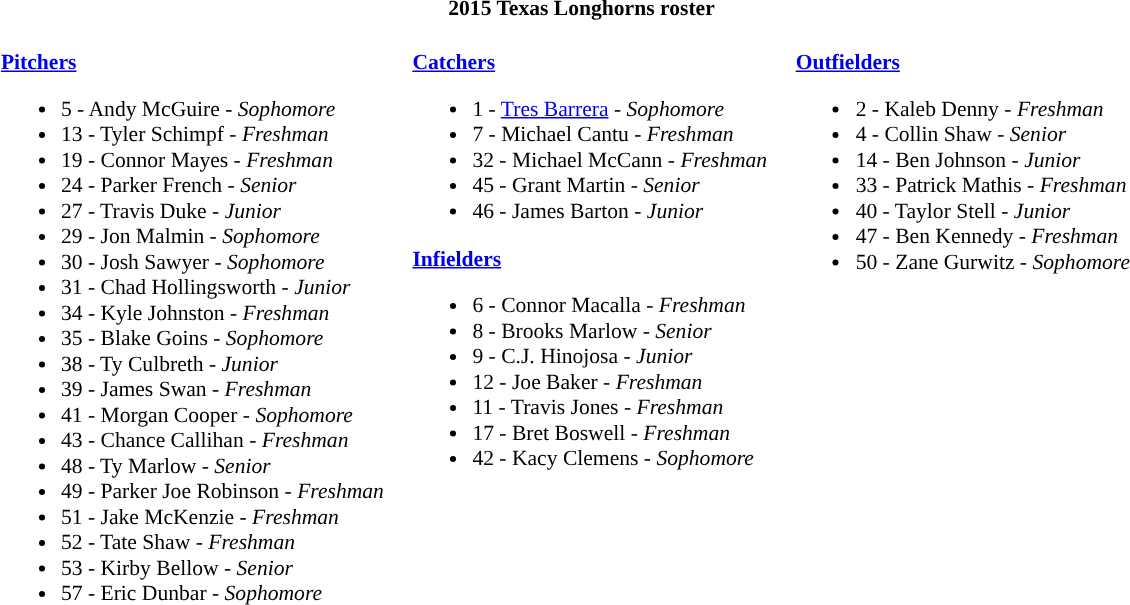<table class="toccolours" style="border-collapse:collapse; font-size:90%;">
<tr>
<th colspan=9>2015 Texas Longhorns roster</th>
</tr>
<tr>
<td width="3"> </td>
<td valign="top"><br><strong><a href='#'>Pitchers</a></strong><ul><li>5 - Andy McGuire - <em>Sophomore</em></li><li>13 - Tyler Schimpf - <em>Freshman</em></li><li>19 - Connor Mayes - <em>Freshman</em></li><li>24 - Parker French - <em>Senior</em></li><li>27 - Travis Duke - <em>Junior</em></li><li>29 - Jon Malmin - <em>Sophomore</em></li><li>30 - Josh Sawyer - <em>Sophomore</em></li><li>31 - Chad Hollingsworth - <em>Junior</em></li><li>34 - Kyle Johnston - <em>Freshman</em></li><li>35 - Blake Goins - <em>Sophomore</em></li><li>38 - Ty Culbreth - <em>Junior</em></li><li>39 - James Swan - <em> Freshman</em></li><li>41 - Morgan Cooper - <em>Sophomore</em></li><li>43 - Chance Callihan - <em>Freshman</em></li><li>48 - Ty Marlow - <em> Senior</em></li><li>49 - Parker Joe Robinson - <em>Freshman</em></li><li>51 - Jake McKenzie - <em>Freshman</em></li><li>52 - Tate Shaw - <em>Freshman</em></li><li>53 - Kirby Bellow - <em>Senior</em></li><li>57 - Eric Dunbar - <em>Sophomore</em></li></ul></td>
<td width="15"> </td>
<td valign="top"><br><strong><a href='#'>Catchers</a></strong><ul><li>1 - <a href='#'>Tres Barrera</a> - <em>Sophomore</em></li><li>7 - Michael Cantu - <em>Freshman</em></li><li>32 - Michael McCann - <em>Freshman</em></li><li>45 - Grant Martin - <em>Senior</em></li><li>46 - James Barton - <em>Junior</em></li></ul><strong><a href='#'>Infielders</a></strong><ul><li>6 - Connor Macalla - <em> Freshman</em></li><li>8 - Brooks Marlow - <em>Senior</em></li><li>9 - C.J. Hinojosa - <em>Junior</em></li><li>12 - Joe Baker - <em>Freshman</em></li><li>11 - Travis Jones - <em>Freshman</em></li><li>17 - Bret Boswell - <em> Freshman</em></li><li>42 - Kacy Clemens - <em>Sophomore</em></li></ul></td>
<td width="15"> </td>
<td valign="top"><br><strong><a href='#'>Outfielders</a></strong><ul><li>2 - Kaleb Denny - <em>Freshman</em></li><li>4 - Collin Shaw - <em>Senior</em></li><li>14 - Ben Johnson - <em>Junior</em></li><li>33 - Patrick Mathis - <em>Freshman</em></li><li>40 - Taylor Stell - <em> Junior</em></li><li>47 - Ben Kennedy - <em> Freshman</em></li><li>50 - Zane Gurwitz - <em>Sophomore</em></li></ul></td>
<td width="25"> </td>
</tr>
</table>
